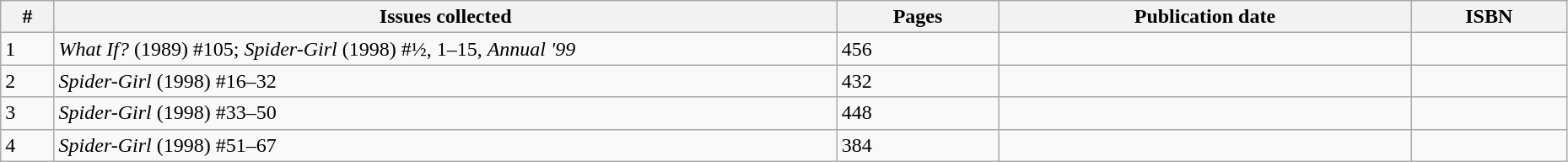<table class="wikitable sortable" width=98%>
<tr>
<th class="unsortable">#</th>
<th class="unsortable" width="50%">Issues collected</th>
<th>Pages</th>
<th>Publication date</th>
<th class="unsortable">ISBN</th>
</tr>
<tr>
<td>1</td>
<td><em>What If?</em> (1989) #105; <em>Spider-Girl</em> (1998) #½, 1–15, <em>Annual '99</em></td>
<td>456</td>
<td></td>
<td></td>
</tr>
<tr>
<td>2</td>
<td><em>Spider-Girl</em> (1998) #16–32</td>
<td>432</td>
<td></td>
<td></td>
</tr>
<tr>
<td>3</td>
<td><em>Spider-Girl</em> (1998) #33–50</td>
<td>448</td>
<td></td>
<td></td>
</tr>
<tr>
<td>4</td>
<td><em>Spider-Girl</em> (1998) #51–67</td>
<td>384</td>
<td></td>
<td></td>
</tr>
</table>
